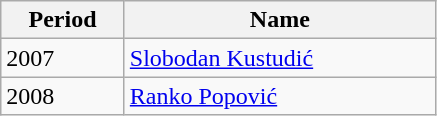<table class="wikitable">
<tr>
<th width=75>Period</th>
<th width=200>Name</th>
</tr>
<tr>
<td>2007</td>
<td> <a href='#'>Slobodan Kustudić</a></td>
</tr>
<tr>
<td>2008</td>
<td> <a href='#'>Ranko Popović</a></td>
</tr>
</table>
